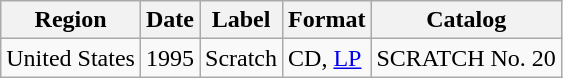<table class="wikitable">
<tr>
<th>Region</th>
<th>Date</th>
<th>Label</th>
<th>Format</th>
<th>Catalog</th>
</tr>
<tr>
<td>United States</td>
<td>1995</td>
<td>Scratch</td>
<td>CD, <a href='#'>LP</a></td>
<td>SCRATCH No. 20</td>
</tr>
</table>
